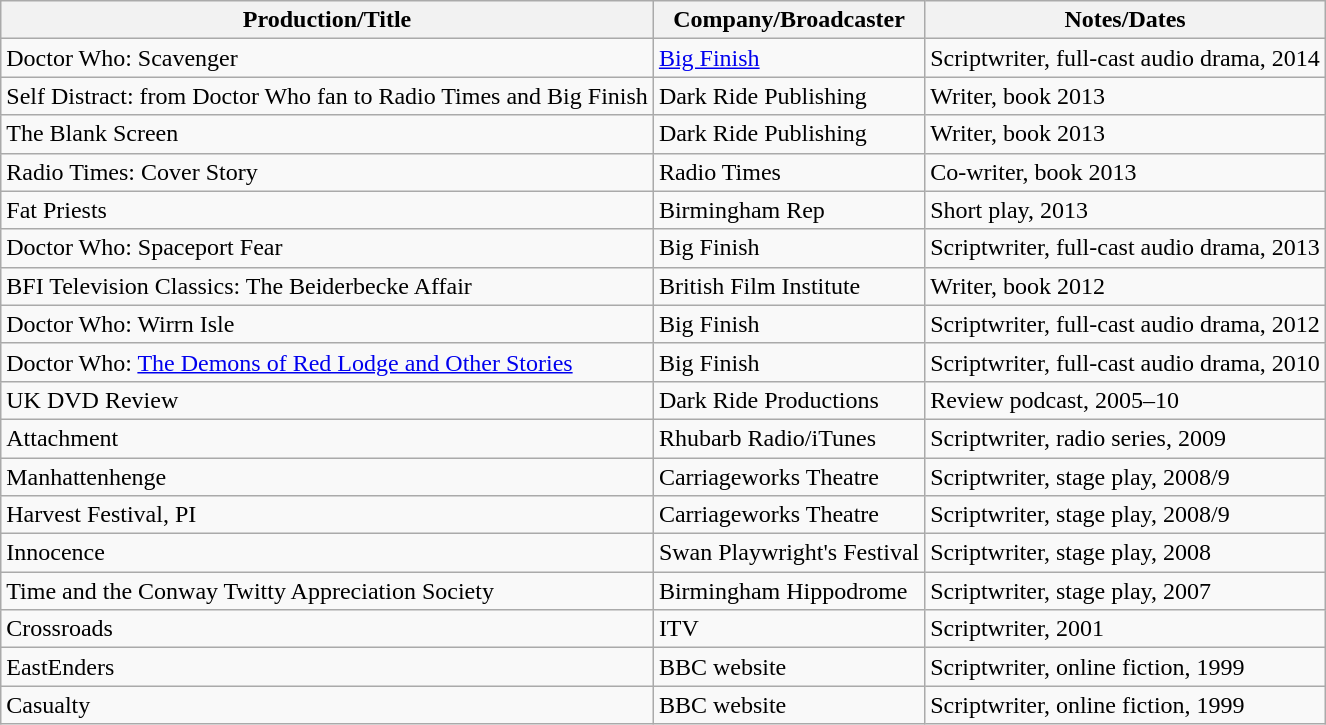<table class="wikitable">
<tr>
<th>Production/Title</th>
<th>Company/Broadcaster</th>
<th>Notes/Dates</th>
</tr>
<tr>
<td>Doctor Who: Scavenger</td>
<td><a href='#'>Big Finish</a></td>
<td>Scriptwriter, full-cast audio drama, 2014</td>
</tr>
<tr>
<td>Self Distract: from Doctor Who fan to Radio Times and Big Finish</td>
<td>Dark Ride Publishing</td>
<td>Writer, book 2013</td>
</tr>
<tr>
<td>The Blank Screen</td>
<td>Dark Ride Publishing</td>
<td>Writer, book 2013</td>
</tr>
<tr>
<td>Radio Times: Cover Story</td>
<td>Radio Times<br> </td>
<td>Co-writer, book 2013</td>
</tr>
<tr>
<td>Fat Priests</td>
<td>Birmingham Rep</td>
<td>Short play, 2013</td>
</tr>
<tr>
<td>Doctor Who: Spaceport Fear</td>
<td>Big Finish<br></td>
<td>Scriptwriter, full-cast audio drama, 2013</td>
</tr>
<tr>
<td>BFI Television Classics: The Beiderbecke Affair</td>
<td>British Film Institute<br> </td>
<td>Writer, book 2012</td>
</tr>
<tr>
<td>Doctor Who: Wirrn Isle</td>
<td>Big Finish<br></td>
<td>Scriptwriter, full-cast audio drama, 2012</td>
</tr>
<tr>
<td>Doctor Who: <a href='#'>The Demons of Red Lodge and Other Stories</a></td>
<td>Big Finish<br></td>
<td>Scriptwriter, full-cast audio drama, 2010</td>
</tr>
<tr>
<td>UK DVD Review</td>
<td>Dark Ride Productions</td>
<td>Review podcast, 2005–10</td>
</tr>
<tr>
<td>Attachment</td>
<td>Rhubarb Radio/iTunes</td>
<td>Scriptwriter, radio series, 2009</td>
</tr>
<tr>
<td>Manhattenhenge</td>
<td>Carriageworks Theatre</td>
<td>Scriptwriter, stage play, 2008/9</td>
</tr>
<tr>
<td>Harvest Festival, PI</td>
<td>Carriageworks Theatre</td>
<td>Scriptwriter, stage play, 2008/9</td>
</tr>
<tr>
<td>Innocence</td>
<td>Swan Playwright's Festival</td>
<td>Scriptwriter, stage play, 2008</td>
</tr>
<tr>
<td>Time and the Conway Twitty Appreciation Society</td>
<td>Birmingham Hippodrome</td>
<td>Scriptwriter, stage play, 2007</td>
</tr>
<tr>
<td>Crossroads</td>
<td>ITV</td>
<td>Scriptwriter, 2001</td>
</tr>
<tr>
<td>EastEnders</td>
<td>BBC website</td>
<td>Scriptwriter, online fiction, 1999</td>
</tr>
<tr>
<td>Casualty</td>
<td>BBC website</td>
<td>Scriptwriter, online fiction, 1999</td>
</tr>
</table>
